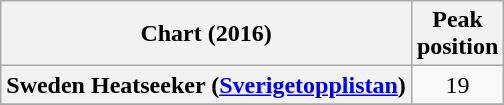<table class="wikitable sortable plainrowheaders" style="text-align:center">
<tr>
<th scope="col">Chart (2016)</th>
<th scope="col">Peak<br>position</th>
</tr>
<tr>
<th scope="row">Sweden Heatseeker (<a href='#'>Sverigetopplistan</a>)</th>
<td>19</td>
</tr>
<tr>
</tr>
<tr>
</tr>
<tr>
</tr>
<tr>
</tr>
</table>
